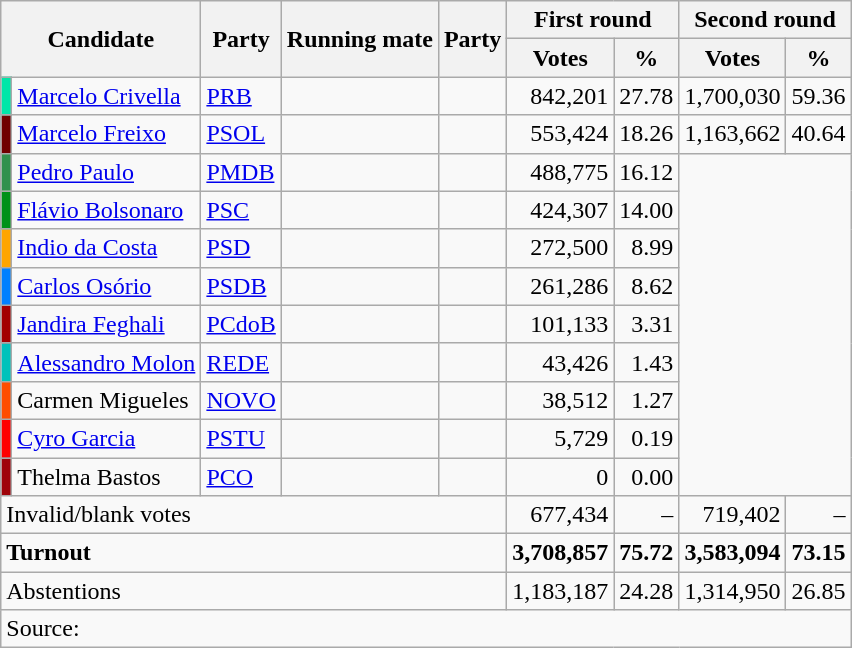<table class=wikitable style=text-align:right>
<tr>
<th colspan=2 rowspan=2>Candidate</th>
<th rowspan=2>Party</th>
<th rowspan=2>Running mate</th>
<th rowspan=2>Party</th>
<th colspan=2>First round</th>
<th colspan=2>Second round</th>
</tr>
<tr>
<th>Votes</th>
<th>%</th>
<th>Votes</th>
<th>%</th>
</tr>
<tr>
<td style="color:inherit;background:#00E6A8"></td>
<td align=left><a href='#'>Marcelo Crivella</a></td>
<td align=left><a href='#'>PRB</a></td>
<td align=left></td>
<td align=left></td>
<td>842,201</td>
<td>27.78</td>
<td>1,700,030</td>
<td>59.36</td>
</tr>
<tr>
<td style="color:inherit;background:#700000"></td>
<td align=left><a href='#'>Marcelo Freixo</a></td>
<td align=left><a href='#'>PSOL</a></td>
<td align=left></td>
<td align=left></td>
<td>553,424</td>
<td>18.26</td>
<td>1,163,662</td>
<td>40.64</td>
</tr>
<tr>
<td style="color:inherit;background:#30914D"></td>
<td align=left><a href='#'>Pedro Paulo</a></td>
<td align=left><a href='#'>PMDB</a></td>
<td align=left></td>
<td align=left></td>
<td>488,775</td>
<td>16.12</td>
</tr>
<tr>
<td style="color:inherit;background:#009118"></td>
<td align=left><a href='#'>Flávio Bolsonaro</a></td>
<td align=left><a href='#'>PSC</a></td>
<td align=left></td>
<td align=left></td>
<td>424,307</td>
<td>14.00</td>
</tr>
<tr>
<td style="color:inherit;background:#FFA500"></td>
<td align=left><a href='#'>Indio da Costa</a></td>
<td align=left><a href='#'>PSD</a></td>
<td align=left></td>
<td align=left></td>
<td>272,500</td>
<td>8.99</td>
</tr>
<tr>
<td style="color:inherit;background:#0080FF"></td>
<td align=left><a href='#'>Carlos Osório</a></td>
<td align=left><a href='#'>PSDB</a></td>
<td align=left></td>
<td align=left></td>
<td>261,286</td>
<td>8.62</td>
</tr>
<tr>
<td style="color:inherit;background:#A30000"></td>
<td align=left><a href='#'>Jandira Feghali</a></td>
<td align=left><a href='#'>PCdoB</a></td>
<td align=left></td>
<td align=left></td>
<td>101,133</td>
<td>3.31</td>
</tr>
<tr>
<td style="color:inherit;background:#00C2BB"></td>
<td align=left><a href='#'>Alessandro Molon</a></td>
<td align=left><a href='#'>REDE</a></td>
<td align=left></td>
<td align=left></td>
<td>43,426</td>
<td>1.43</td>
</tr>
<tr>
<td style="color:inherit;background:#FF4D00"></td>
<td align=left>Carmen Migueles</td>
<td align=left><a href='#'>NOVO</a></td>
<td align=left></td>
<td align=left></td>
<td>38,512</td>
<td>1.27</td>
</tr>
<tr>
<td style="color:inherit;background:#FF0000"></td>
<td align=left><a href='#'>Cyro Garcia</a></td>
<td align=left><a href='#'>PSTU</a></td>
<td align=left></td>
<td align=left></td>
<td>5,729</td>
<td>0.19</td>
</tr>
<tr>
<td style="color:inherit;background:#9F030A"></td>
<td align=left>Thelma Bastos</td>
<td align=left><a href='#'>PCO</a></td>
<td align=left></td>
<td align=left></td>
<td>0</td>
<td>0.00</td>
</tr>
<tr>
<td colspan=5 align=left>Invalid/blank votes</td>
<td>677,434</td>
<td>–</td>
<td>719,402</td>
<td>–</td>
</tr>
<tr>
<td colspan=5 align=left><strong>Turnout</strong></td>
<td><strong>3,708,857</strong></td>
<td><strong>75.72</strong></td>
<td><strong>3,583,094</strong></td>
<td><strong>73.15</strong></td>
</tr>
<tr>
<td colspan=5 align=left>Abstentions</td>
<td>1,183,187</td>
<td>24.28</td>
<td>1,314,950</td>
<td>26.85</td>
</tr>
<tr>
<td colspan=9 align=left>Source:  </td>
</tr>
</table>
